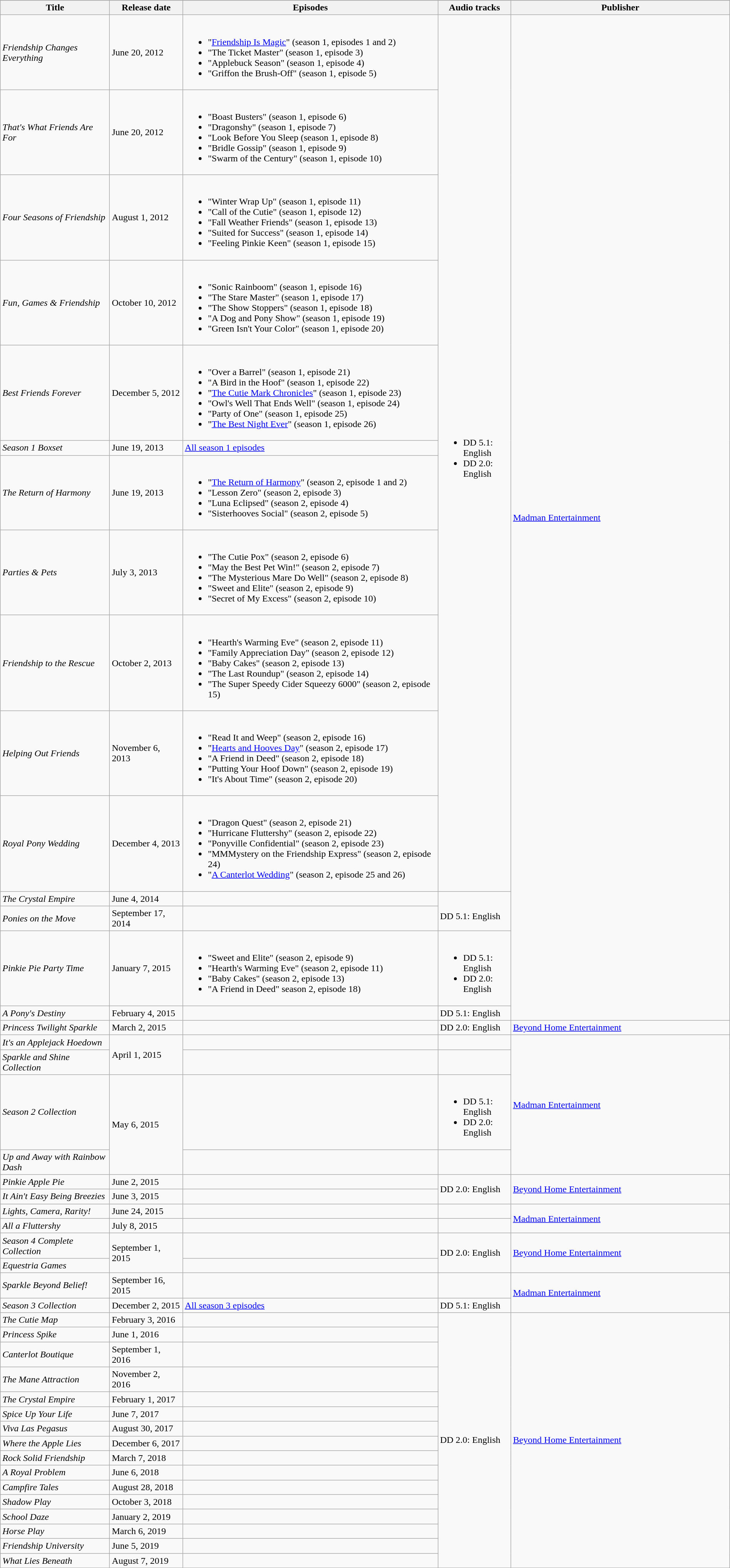<table class="wikitable" style="width: 100%;">
<tr>
</tr>
<tr>
<th style="width:15%;">Title</th>
<th style="width:10%;">Release date</th>
<th style="width:35%;">Episodes</th>
<th style="width:10%;">Audio tracks</th>
<th>Publisher</th>
</tr>
<tr>
<td><em>Friendship Changes Everything</em></td>
<td>June 20, 2012</td>
<td><br><ul><li>"<a href='#'>Friendship Is Magic</a>" (season 1, episodes 1 and 2)</li><li>"The Ticket Master" (season 1, episode 3)</li><li>"Applebuck Season" (season 1, episode 4)</li><li>"Griffon the Brush-Off" (season 1, episode 5)</li></ul></td>
<td rowspan="11"><br><ul><li>DD 5.1: English</li><li>DD 2.0: English</li></ul></td>
<td rowspan="15"><a href='#'>Madman Entertainment</a></td>
</tr>
<tr>
<td><em>That's What Friends Are For</em></td>
<td>June 20, 2012</td>
<td><br><ul><li>"Boast Busters" (season 1, episode 6)</li><li>"Dragonshy" (season 1, episode 7)</li><li>"Look Before You Sleep (season 1, episode 8)</li><li>"Bridle Gossip" (season 1, episode 9)</li><li>"Swarm of the Century" (season 1, episode 10)</li></ul></td>
</tr>
<tr>
<td><em>Four Seasons of Friendship</em></td>
<td>August 1, 2012</td>
<td><br><ul><li>"Winter Wrap Up" (season 1, episode 11)</li><li>"Call of the Cutie" (season 1, episode 12)</li><li>"Fall Weather Friends" (season 1, episode 13)</li><li>"Suited for Success" (season 1, episode 14)</li><li>"Feeling Pinkie Keen" (season 1, episode 15)</li></ul></td>
</tr>
<tr>
<td><em>Fun, Games & Friendship</em></td>
<td>October 10, 2012</td>
<td><br><ul><li>"Sonic Rainboom" (season 1, episode 16)</li><li>"The Stare Master" (season 1, episode 17)</li><li>"The Show Stoppers" (season 1, episode 18)</li><li>"A Dog and Pony Show" (season 1, episode 19)</li><li>"Green Isn't Your Color" (season 1, episode 20)</li></ul></td>
</tr>
<tr>
<td><em>Best Friends Forever</em></td>
<td>December 5, 2012</td>
<td><br><ul><li>"Over a Barrel" (season 1, episode 21)</li><li>"A Bird in the Hoof" (season 1, episode 22)</li><li>"<a href='#'>The Cutie Mark Chronicles</a>" (season 1, episode 23)</li><li>"Owl's Well That Ends Well" (season 1, episode 24)</li><li>"Party of One" (season 1, episode 25)</li><li>"<a href='#'>The Best Night Ever</a>" (season 1, episode 26)</li></ul></td>
</tr>
<tr>
<td><em>Season 1 Boxset</em></td>
<td>June 19, 2013</td>
<td><a href='#'>All season 1 episodes</a></td>
</tr>
<tr>
<td><em>The Return of Harmony</em></td>
<td>June 19, 2013</td>
<td><br><ul><li>"<a href='#'>The Return of Harmony</a>" (season 2, episode 1 and 2)</li><li>"Lesson Zero" (season 2, episode 3)</li><li>"Luna Eclipsed" (season 2, episode 4)</li><li>"Sisterhooves Social" (season 2, episode 5)</li></ul></td>
</tr>
<tr>
<td><em>Parties & Pets</em></td>
<td>July 3, 2013</td>
<td><br><ul><li>"The Cutie Pox" (season 2, episode 6)</li><li>"May the Best Pet Win!" (season 2, episode 7)</li><li>"The Mysterious Mare Do Well" (season 2, episode 8)</li><li>"Sweet and Elite" (season 2, episode 9)</li><li>"Secret of My Excess" (season 2, episode 10)</li></ul></td>
</tr>
<tr>
<td><em>Friendship to the Rescue</em></td>
<td>October 2, 2013</td>
<td><br><ul><li>"Hearth's Warming Eve" (season 2, episode 11)</li><li>"Family Appreciation Day" (season 2, episode 12)</li><li>"Baby Cakes" (season 2, episode 13)</li><li>"The Last Roundup" (season 2, episode 14)</li><li>"The Super Speedy Cider Squeezy 6000" (season 2, episode 15)</li></ul></td>
</tr>
<tr>
<td><em>Helping Out Friends</em></td>
<td>November 6, 2013</td>
<td><br><ul><li>"Read It and Weep" (season 2, episode 16)</li><li>"<a href='#'>Hearts and Hooves Day</a>" (season 2, episode 17)</li><li>"A Friend in Deed" (season 2, episode 18)</li><li>"Putting Your Hoof Down" (season 2, episode 19)</li><li>"It's About Time" (season 2, episode 20)</li></ul></td>
</tr>
<tr>
<td><em>Royal Pony Wedding</em></td>
<td>December 4, 2013</td>
<td><br><ul><li>"Dragon Quest" (season 2, episode 21)</li><li>"Hurricane Fluttershy" (season 2, episode 22)</li><li>"Ponyville Confidential" (season 2, episode 23)</li><li>"MMMystery on the Friendship Express" (season 2, episode 24)</li><li>"<a href='#'>A Canterlot Wedding</a>" (season 2, episode 25 and 26)</li></ul></td>
</tr>
<tr>
<td><em>The Crystal Empire</em></td>
<td>June 4, 2014</td>
<td></td>
<td rowspan="2"><br>DD 5.1: English</td>
</tr>
<tr>
<td><em>Ponies on the Move</em></td>
<td>September 17, 2014</td>
<td></td>
</tr>
<tr>
<td><em>Pinkie Pie Party Time</em></td>
<td>January 7, 2015</td>
<td><br><ul><li>"Sweet and Elite" (season 2, episode 9)</li><li>"Hearth's Warming Eve" (season 2, episode 11)</li><li>"Baby Cakes" (season 2, episode 13)</li><li>"A Friend in Deed" season 2, episode 18)</li></ul></td>
<td><br><ul><li>DD 5.1: English</li><li>DD 2.0: English</li></ul></td>
</tr>
<tr>
<td><em>A Pony's Destiny</em></td>
<td>February 4, 2015</td>
<td></td>
<td>DD 5.1: English</td>
</tr>
<tr>
<td><em>Princess Twilight Sparkle</em></td>
<td>March 2, 2015</td>
<td></td>
<td>DD 2.0: English</td>
<td><a href='#'>Beyond Home Entertainment</a></td>
</tr>
<tr>
<td><em>It's an Applejack Hoedown</em></td>
<td rowspan="2">April 1, 2015</td>
<td></td>
<td></td>
<td rowspan="4"><a href='#'>Madman Entertainment</a></td>
</tr>
<tr>
<td><em>Sparkle and Shine Collection</em></td>
<td></td>
<td></td>
</tr>
<tr>
<td><em>Season 2 Collection</em></td>
<td rowspan="2">May 6, 2015</td>
<td></td>
<td><br><ul><li>DD 5.1: English</li><li>DD 2.0: English</li></ul></td>
</tr>
<tr>
<td><em>Up and Away with Rainbow Dash</em></td>
<td></td>
<td></td>
</tr>
<tr>
<td><em>Pinkie Apple Pie</em></td>
<td>June 2, 2015</td>
<td></td>
<td rowspan="2">DD 2.0: English</td>
<td rowspan="2"><a href='#'>Beyond Home Entertainment</a></td>
</tr>
<tr>
<td><em>It Ain't Easy Being Breezies</em></td>
<td>June 3, 2015</td>
<td></td>
</tr>
<tr>
<td><em>Lights, Camera, Rarity!</em></td>
<td>June 24, 2015</td>
<td></td>
<td></td>
<td rowspan="2"><a href='#'>Madman Entertainment</a></td>
</tr>
<tr>
<td><em>All a Fluttershy</em></td>
<td>July 8, 2015</td>
<td></td>
<td></td>
</tr>
<tr>
<td><em>Season 4 Complete Collection</em></td>
<td rowspan="2">September 1, 2015</td>
<td></td>
<td rowspan="2">DD 2.0: English</td>
<td rowspan="2"><a href='#'>Beyond Home Entertainment</a></td>
</tr>
<tr>
<td><em>Equestria Games</em></td>
<td></td>
</tr>
<tr>
<td><em>Sparkle Beyond Belief!</em></td>
<td>September 16, 2015</td>
<td></td>
<td></td>
<td rowspan="2"><a href='#'>Madman Entertainment</a></td>
</tr>
<tr>
<td><em>Season 3 Collection</em></td>
<td>December 2, 2015</td>
<td><a href='#'>All season 3 episodes</a></td>
<td>DD 5.1: English</td>
</tr>
<tr>
<td><em>The Cutie Map</em></td>
<td>February 3, 2016</td>
<td></td>
<td rowspan="16">DD 2.0: English</td>
<td rowspan="16"><a href='#'>Beyond Home Entertainment</a></td>
</tr>
<tr>
<td><em>Princess Spike</em></td>
<td>June 1, 2016</td>
<td></td>
</tr>
<tr>
<td><em>Canterlot Boutique</em></td>
<td>September 1, 2016</td>
<td></td>
</tr>
<tr>
<td><em>The Mane Attraction</em></td>
<td>November 2, 2016</td>
<td></td>
</tr>
<tr>
<td><em>The Crystal Empire</em></td>
<td>February 1, 2017</td>
<td></td>
</tr>
<tr>
<td><em>Spice Up Your Life</em></td>
<td>June 7, 2017</td>
<td></td>
</tr>
<tr>
<td><em>Viva Las Pegasus</em></td>
<td>August 30, 2017</td>
<td></td>
</tr>
<tr>
<td><em>Where the Apple Lies</em></td>
<td>December 6, 2017</td>
<td></td>
</tr>
<tr>
<td><em>Rock Solid Friendship</em></td>
<td>March 7, 2018</td>
<td></td>
</tr>
<tr>
<td><em>A Royal Problem</em></td>
<td>June 6, 2018</td>
<td></td>
</tr>
<tr>
<td><em>Campfire Tales</em></td>
<td>August 28, 2018</td>
<td></td>
</tr>
<tr>
<td><em>Shadow Play</em></td>
<td>October 3, 2018</td>
<td></td>
</tr>
<tr>
<td><em>School Daze</em></td>
<td>January 2, 2019</td>
<td></td>
</tr>
<tr>
<td><em>Horse Play</em></td>
<td>March 6, 2019</td>
<td></td>
</tr>
<tr>
<td><em>Friendship University</em></td>
<td>June 5, 2019</td>
<td></td>
</tr>
<tr>
<td><em>What Lies Beneath</em></td>
<td>August 7, 2019</td>
<td></td>
</tr>
</table>
